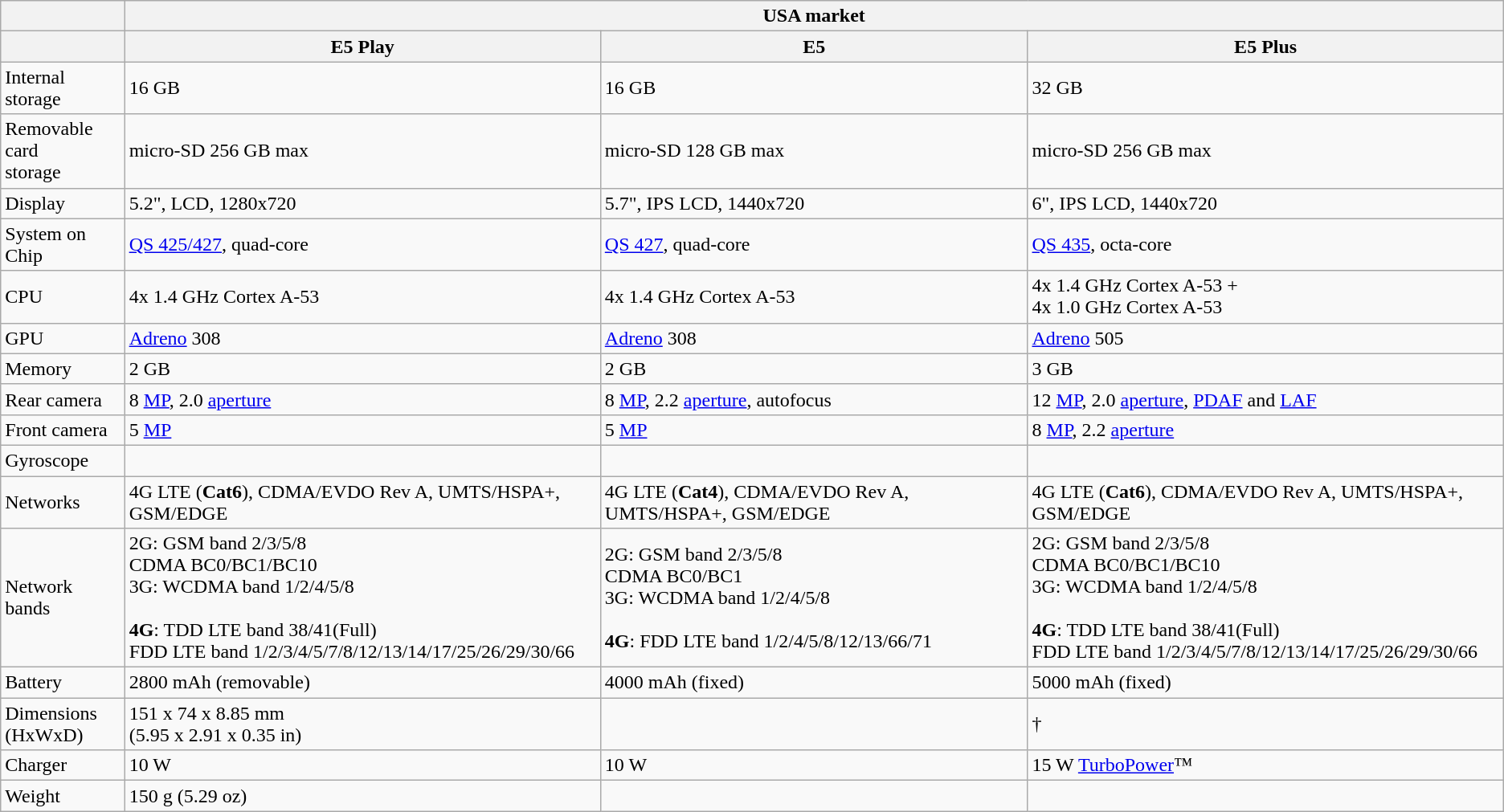<table class="wikitable">
<tr>
<th></th>
<th colspan="3">USA market</th>
</tr>
<tr>
<th></th>
<th>E5 Play</th>
<th>E5</th>
<th>E5 Plus</th>
</tr>
<tr>
<td>Internal storage</td>
<td>16 GB</td>
<td>16 GB</td>
<td>32 GB</td>
</tr>
<tr>
<td>Removable card<br>storage</td>
<td>micro-SD 256 GB max</td>
<td>micro-SD 128 GB max</td>
<td>micro-SD 256 GB max</td>
</tr>
<tr>
<td>Display</td>
<td>5.2", LCD, 1280x720</td>
<td>5.7", IPS LCD, 1440x720</td>
<td>6", IPS LCD, 1440x720</td>
</tr>
<tr>
<td>System on Chip</td>
<td><a href='#'>QS 425/427</a>, quad-core</td>
<td><a href='#'>QS 427</a>, quad-core</td>
<td><a href='#'>QS 435</a>, octa-core</td>
</tr>
<tr>
<td>CPU</td>
<td>4x 1.4 GHz Cortex A-53</td>
<td>4x 1.4 GHz Cortex A-53</td>
<td>4x 1.4 GHz Cortex A-53 +<br>4x 1.0 GHz Cortex A-53</td>
</tr>
<tr>
<td>GPU</td>
<td><a href='#'>Adreno</a> 308</td>
<td><a href='#'>Adreno</a> 308</td>
<td><a href='#'>Adreno</a> 505</td>
</tr>
<tr>
<td>Memory</td>
<td>2 GB</td>
<td>2 GB</td>
<td>3 GB</td>
</tr>
<tr>
<td>Rear camera</td>
<td>8 <a href='#'>MP</a>, 2.0 <a href='#'>aperture</a></td>
<td>8 <a href='#'>MP</a>, 2.2 <a href='#'>aperture</a>, autofocus</td>
<td>12 <a href='#'>MP</a>, 2.0 <a href='#'>aperture</a>, <a href='#'>PDAF</a> and <a href='#'>LAF</a></td>
</tr>
<tr>
<td>Front camera</td>
<td>5 <a href='#'>MP</a></td>
<td>5 <a href='#'>MP</a></td>
<td>8 <a href='#'>MP</a>, 2.2 <a href='#'>aperture</a></td>
</tr>
<tr>
<td>Gyroscope</td>
<td></td>
<td></td>
<td></td>
</tr>
<tr>
<td>Networks</td>
<td>4G LTE (<strong>Cat6</strong>), CDMA/EVDO Rev A, UMTS/HSPA+, GSM/EDGE</td>
<td>4G LTE (<strong>Cat4</strong>), CDMA/EVDO Rev A, UMTS/HSPA+, GSM/EDGE</td>
<td>4G LTE (<strong>Cat6</strong>), CDMA/EVDO Rev A, UMTS/HSPA+, GSM/EDGE</td>
</tr>
<tr>
<td>Network bands</td>
<td>2G: GSM band 2/3/5/8<br>CDMA BC0/BC1/BC10<br>3G: WCDMA band 1/2/4/5/8<br><br><strong>4G</strong>: TDD LTE band 38/41(Full)<br>FDD LTE band 1/2/3/4/5/7/8/12/13/14/17/25/26/29/30/66</td>
<td>2G: GSM band 2/3/5/8<br>CDMA BC0/BC1<br>3G: WCDMA band 1/2/4/5/8<br><br><strong>4G</strong>: FDD LTE band 1/2/4/5/8/12/13/66/71</td>
<td>2G: GSM band 2/3/5/8<br>CDMA BC0/BC1/BC10<br>3G: WCDMA band 1/2/4/5/8<br><br><strong>4G</strong>: TDD LTE band 38/41(Full)<br>FDD LTE band 1/2/3/4/5/7/8/12/13/14/17/25/26/29/30/66</td>
</tr>
<tr>
<td>Battery</td>
<td>2800 mAh (removable)</td>
<td>4000 mAh (fixed)</td>
<td>5000 mAh (fixed)</td>
</tr>
<tr>
<td>Dimensions<br>(HxWxD)</td>
<td>151 x 74 x 8.85 mm<br>(5.95 x 2.91 x 0.35 in)</td>
<td></td>
<td>†<br></td>
</tr>
<tr>
<td>Charger</td>
<td>10 W</td>
<td>10 W</td>
<td>15 W <a href='#'>TurboPower</a>™</td>
</tr>
<tr>
<td>Weight</td>
<td>150 g (5.29 oz)</td>
<td></td>
<td></td>
</tr>
</table>
